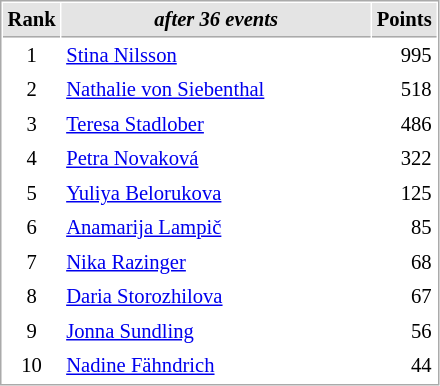<table cellspacing="1" cellpadding="3" style="border:1px solid #AAAAAA;font-size:86%">
<tr style="background-color: #E4E4E4;">
<th style="border-bottom:1px solid #AAAAAA" width=10>Rank</th>
<th style="border-bottom:1px solid #AAAAAA" width=200><em>after 36 events</em></th>
<th style="border-bottom:1px solid #AAAAAA" width=20 align=right>Points</th>
</tr>
<tr>
<td align=center>1</td>
<td> <a href='#'>Stina Nilsson</a></td>
<td align=right>995</td>
</tr>
<tr>
<td align=center>2</td>
<td> <a href='#'>Nathalie von Siebenthal</a></td>
<td align=right>518</td>
</tr>
<tr>
<td align=center>3</td>
<td> <a href='#'>Teresa Stadlober</a></td>
<td align=right>486</td>
</tr>
<tr>
<td align=center>4</td>
<td> <a href='#'>Petra Novaková</a></td>
<td align=right>322</td>
</tr>
<tr>
<td align=center>5</td>
<td> <a href='#'>Yuliya Belorukova</a></td>
<td align=right>125</td>
</tr>
<tr>
<td align=center>6</td>
<td> <a href='#'>Anamarija Lampič</a></td>
<td align=right>85</td>
</tr>
<tr>
<td align=center>7</td>
<td> <a href='#'>Nika Razinger</a></td>
<td align=right>68</td>
</tr>
<tr>
<td align=center>8</td>
<td> <a href='#'>Daria Storozhilova</a></td>
<td align=right>67</td>
</tr>
<tr>
<td align=center>9</td>
<td> <a href='#'>Jonna Sundling</a></td>
<td align=right>56</td>
</tr>
<tr>
<td align=center>10</td>
<td> <a href='#'>Nadine Fähndrich</a></td>
<td align=right>44</td>
</tr>
</table>
